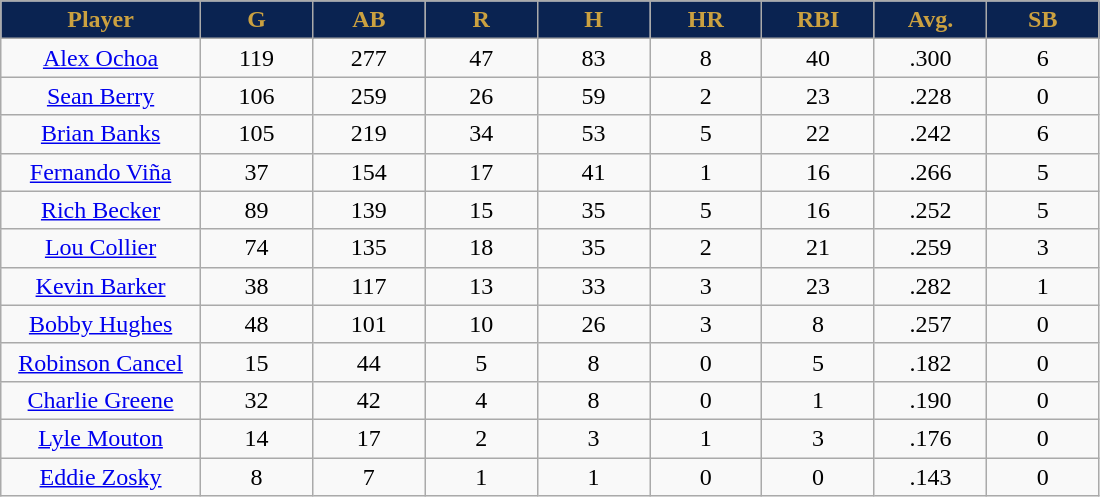<table class="wikitable sortable">
<tr>
<th style=" background:#0a2351; color:#CBA140;" width="16%">Player</th>
<th style=" background:#0a2351; color:#CBA140;" width="9%">G</th>
<th style=" background:#0a2351; color:#CBA140;" width="9%">AB</th>
<th style=" background:#0a2351; color:#CBA140;" width="9%">R</th>
<th style=" background:#0a2351; color:#CBA140;" width="9%">H</th>
<th style=" background:#0a2351; color:#CBA140;" width="9%">HR</th>
<th style=" background:#0a2351; color:#CBA140;" width="9%">RBI</th>
<th style=" background:#0a2351; color:#CBA140;" width="9%">Avg.</th>
<th style=" background:#0a2351; color:#CBA140;" width="9%">SB</th>
</tr>
<tr align="center">
<td><a href='#'>Alex Ochoa</a></td>
<td>119</td>
<td>277</td>
<td>47</td>
<td>83</td>
<td>8</td>
<td>40</td>
<td>.300</td>
<td>6</td>
</tr>
<tr align="center">
<td><a href='#'>Sean Berry</a></td>
<td>106</td>
<td>259</td>
<td>26</td>
<td>59</td>
<td>2</td>
<td>23</td>
<td>.228</td>
<td>0</td>
</tr>
<tr align=center>
<td><a href='#'>Brian Banks</a></td>
<td>105</td>
<td>219</td>
<td>34</td>
<td>53</td>
<td>5</td>
<td>22</td>
<td>.242</td>
<td>6</td>
</tr>
<tr align=center>
<td><a href='#'>Fernando Viña</a></td>
<td>37</td>
<td>154</td>
<td>17</td>
<td>41</td>
<td>1</td>
<td>16</td>
<td>.266</td>
<td>5</td>
</tr>
<tr align=center>
<td><a href='#'>Rich Becker</a></td>
<td>89</td>
<td>139</td>
<td>15</td>
<td>35</td>
<td>5</td>
<td>16</td>
<td>.252</td>
<td>5</td>
</tr>
<tr align=center>
<td><a href='#'>Lou Collier</a></td>
<td>74</td>
<td>135</td>
<td>18</td>
<td>35</td>
<td>2</td>
<td>21</td>
<td>.259</td>
<td>3</td>
</tr>
<tr align=center>
<td><a href='#'>Kevin Barker</a></td>
<td>38</td>
<td>117</td>
<td>13</td>
<td>33</td>
<td>3</td>
<td>23</td>
<td>.282</td>
<td>1</td>
</tr>
<tr align=center>
<td><a href='#'>Bobby Hughes</a></td>
<td>48</td>
<td>101</td>
<td>10</td>
<td>26</td>
<td>3</td>
<td>8</td>
<td>.257</td>
<td>0</td>
</tr>
<tr align=center>
<td><a href='#'>Robinson Cancel</a></td>
<td>15</td>
<td>44</td>
<td>5</td>
<td>8</td>
<td>0</td>
<td>5</td>
<td>.182</td>
<td>0</td>
</tr>
<tr align=center>
<td><a href='#'>Charlie Greene</a></td>
<td>32</td>
<td>42</td>
<td>4</td>
<td>8</td>
<td>0</td>
<td>1</td>
<td>.190</td>
<td>0</td>
</tr>
<tr align=center>
<td><a href='#'>Lyle Mouton</a></td>
<td>14</td>
<td>17</td>
<td>2</td>
<td>3</td>
<td>1</td>
<td>3</td>
<td>.176</td>
<td>0</td>
</tr>
<tr align=center>
<td><a href='#'>Eddie Zosky</a></td>
<td>8</td>
<td>7</td>
<td>1</td>
<td>1</td>
<td>0</td>
<td>0</td>
<td>.143</td>
<td>0</td>
</tr>
</table>
